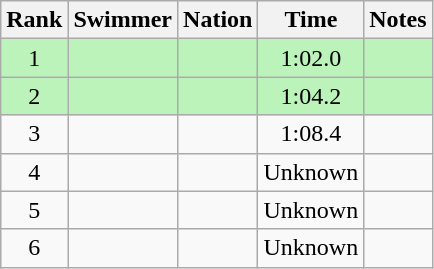<table class="wikitable sortable" style="text-align:center">
<tr>
<th>Rank</th>
<th>Swimmer</th>
<th>Nation</th>
<th>Time</th>
<th>Notes</th>
</tr>
<tr bgcolor=bbf3bb>
<td>1</td>
<td align=left></td>
<td align=left></td>
<td>1:02.0</td>
<td></td>
</tr>
<tr bgcolor=bbf3bb>
<td>2</td>
<td align=left></td>
<td align=left></td>
<td>1:04.2</td>
<td></td>
</tr>
<tr>
<td>3</td>
<td align=left></td>
<td align=left></td>
<td>1:08.4</td>
<td></td>
</tr>
<tr>
<td>4</td>
<td align=left></td>
<td align=left></td>
<td>Unknown</td>
<td></td>
</tr>
<tr>
<td>5</td>
<td align=left></td>
<td align=left></td>
<td>Unknown</td>
<td></td>
</tr>
<tr>
<td>6</td>
<td align=left></td>
<td align=left></td>
<td>Unknown</td>
<td></td>
</tr>
</table>
